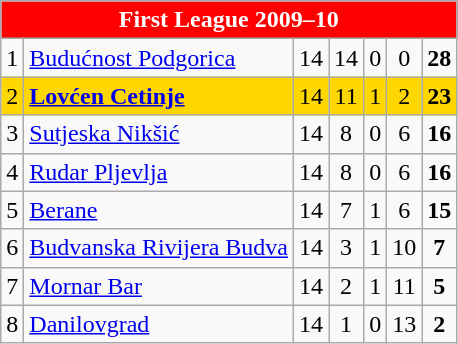<table class="wikitable" style="text-align:center">
<tr>
<th colspan=10 style="background:red;color:white;">First League 2009–10</th>
</tr>
<tr>
<td>1</td>
<td align=left><a href='#'>Budućnost Podgorica</a></td>
<td>14</td>
<td>14</td>
<td>0</td>
<td>0</td>
<td><strong>28</strong></td>
</tr>
<tr style="background:gold;">
<td>2</td>
<td align=left><strong><a href='#'>Lovćen Cetinje</a></strong></td>
<td>14</td>
<td>11</td>
<td>1</td>
<td>2</td>
<td><strong>23</strong></td>
</tr>
<tr>
<td>3</td>
<td align=left><a href='#'>Sutjeska Nikšić</a></td>
<td>14</td>
<td>8</td>
<td>0</td>
<td>6</td>
<td><strong>16</strong></td>
</tr>
<tr>
<td>4</td>
<td align=left><a href='#'>Rudar Pljevlja</a></td>
<td>14</td>
<td>8</td>
<td>0</td>
<td>6</td>
<td><strong>16</strong></td>
</tr>
<tr>
<td>5</td>
<td align=left><a href='#'>Berane</a></td>
<td>14</td>
<td>7</td>
<td>1</td>
<td>6</td>
<td><strong>15</strong></td>
</tr>
<tr>
<td>6</td>
<td align=left><a href='#'>Budvanska Rivijera Budva</a></td>
<td>14</td>
<td>3</td>
<td>1</td>
<td>10</td>
<td><strong>7</strong></td>
</tr>
<tr>
<td>7</td>
<td align=left><a href='#'>Mornar Bar</a></td>
<td>14</td>
<td>2</td>
<td>1</td>
<td>11</td>
<td><strong>5</strong></td>
</tr>
<tr>
<td>8</td>
<td align=left><a href='#'>Danilovgrad</a></td>
<td>14</td>
<td>1</td>
<td>0</td>
<td>13</td>
<td><strong>2</strong></td>
</tr>
</table>
